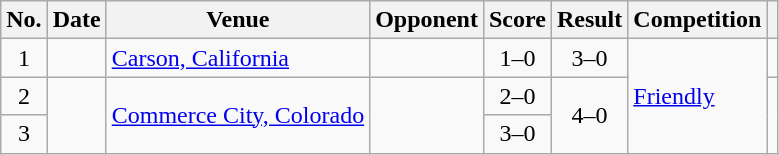<table class="wikitable sortable">
<tr>
<th scope="col">No.</th>
<th scope="col">Date</th>
<th scope="col">Venue</th>
<th scope="col">Opponent</th>
<th scope="col">Score</th>
<th scope="col">Result</th>
<th scope="col">Competition</th>
<th scope="col" class="unsortable"></th>
</tr>
<tr>
<td style="text-align:center">1</td>
<td></td>
<td><a href='#'>Carson, California</a></td>
<td></td>
<td style="text-align:center">1–0</td>
<td style="text-align:center">3–0</td>
<td rowspan=3><a href='#'>Friendly</a></td>
<td></td>
</tr>
<tr>
<td style="text-align:center">2</td>
<td rowspan=2></td>
<td rowspan=2><a href='#'>Commerce City, Colorado</a></td>
<td rowspan=2></td>
<td style="text-align:center">2–0</td>
<td rowspan=2 style="text-align:center">4–0</td>
<td rowspan=2></td>
</tr>
<tr>
<td style="text-align:center">3</td>
<td style="text-align:center">3–0</td>
</tr>
</table>
